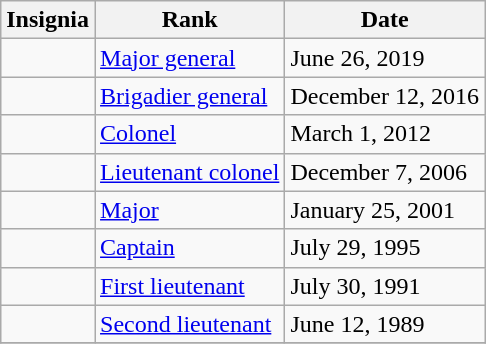<table class="wikitable">
<tr>
<th>Insignia</th>
<th>Rank</th>
<th>Date</th>
</tr>
<tr>
<td></td>
<td><a href='#'>Major general</a></td>
<td>June 26, 2019</td>
</tr>
<tr>
<td></td>
<td><a href='#'>Brigadier general</a></td>
<td>December 12, 2016</td>
</tr>
<tr>
<td></td>
<td><a href='#'>Colonel</a></td>
<td>March 1, 2012</td>
</tr>
<tr>
<td></td>
<td><a href='#'>Lieutenant colonel</a></td>
<td>December 7, 2006</td>
</tr>
<tr>
<td></td>
<td><a href='#'>Major</a></td>
<td>January 25, 2001</td>
</tr>
<tr>
<td></td>
<td><a href='#'>Captain</a></td>
<td>July 29, 1995</td>
</tr>
<tr>
<td></td>
<td><a href='#'>First lieutenant</a></td>
<td>July 30, 1991</td>
</tr>
<tr>
<td></td>
<td><a href='#'>Second lieutenant</a></td>
<td>June 12, 1989</td>
</tr>
<tr>
</tr>
</table>
